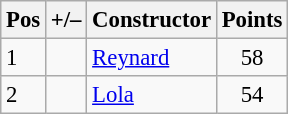<table class="wikitable" style="font-size: 95%;">
<tr>
<th>Pos</th>
<th>+/–</th>
<th>Constructor</th>
<th>Points</th>
</tr>
<tr>
<td>1</td>
<td align="left"></td>
<td> <a href='#'>Reynard</a></td>
<td align="center">58</td>
</tr>
<tr>
<td>2</td>
<td align="left"></td>
<td> <a href='#'>Lola</a></td>
<td align="center">54</td>
</tr>
</table>
